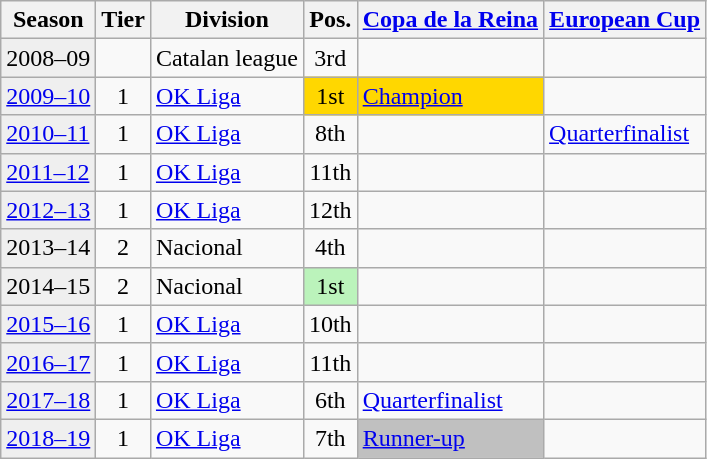<table class="wikitable">
<tr>
<th>Season</th>
<th>Tier</th>
<th>Division</th>
<th>Pos.</th>
<th><a href='#'>Copa de la Reina</a></th>
<th><a href='#'>European Cup</a></th>
</tr>
<tr>
<td style="background:#efefef;">2008–09</td>
<td align="center"></td>
<td>Catalan league</td>
<td align="center">3rd</td>
<td></td>
<td></td>
</tr>
<tr>
<td style="background:#efefef;"><a href='#'>2009–10</a></td>
<td align="center">1</td>
<td><a href='#'>OK Liga</a></td>
<td align="center" bgcolor=gold>1st</td>
<td bgcolor=gold><a href='#'>Champion</a></td>
<td></td>
</tr>
<tr>
<td style="background:#efefef;"><a href='#'>2010–11</a></td>
<td align="center">1</td>
<td><a href='#'>OK Liga</a></td>
<td align="center">8th</td>
<td></td>
<td><a href='#'>Quarterfinalist</a></td>
</tr>
<tr>
<td style="background:#efefef;"><a href='#'>2011–12</a></td>
<td align="center">1</td>
<td><a href='#'>OK Liga</a></td>
<td align="center">11th</td>
<td></td>
<td></td>
</tr>
<tr>
<td style="background:#efefef;"><a href='#'>2012–13</a></td>
<td align="center">1</td>
<td><a href='#'>OK Liga</a></td>
<td align="center">12th</td>
<td></td>
<td></td>
</tr>
<tr>
<td style="background:#efefef;">2013–14</td>
<td align="center">2</td>
<td>Nacional</td>
<td align="center">4th</td>
<td></td>
<td></td>
</tr>
<tr>
<td style="background:#efefef;">2014–15</td>
<td align="center">2</td>
<td>Nacional</td>
<td align="center" bgcolor=#BBF3BB>1st</td>
<td></td>
<td></td>
</tr>
<tr>
<td style="background:#efefef;"><a href='#'>2015–16</a></td>
<td align="center">1</td>
<td><a href='#'>OK Liga</a></td>
<td align="center">10th</td>
<td></td>
<td></td>
</tr>
<tr>
<td style="background:#efefef;"><a href='#'>2016–17</a></td>
<td align="center">1</td>
<td><a href='#'>OK Liga</a></td>
<td align="center">11th</td>
<td></td>
<td></td>
</tr>
<tr>
<td style="background:#efefef;"><a href='#'>2017–18</a></td>
<td align="center">1</td>
<td><a href='#'>OK Liga</a></td>
<td align="center">6th</td>
<td><a href='#'>Quarterfinalist</a></td>
<td></td>
</tr>
<tr>
<td style="background:#efefef;"><a href='#'>2018–19</a></td>
<td align="center">1</td>
<td><a href='#'>OK Liga</a></td>
<td align="center">7th</td>
<td bgcolor=silver><a href='#'>Runner-up</a></td>
<td></td>
</tr>
</table>
